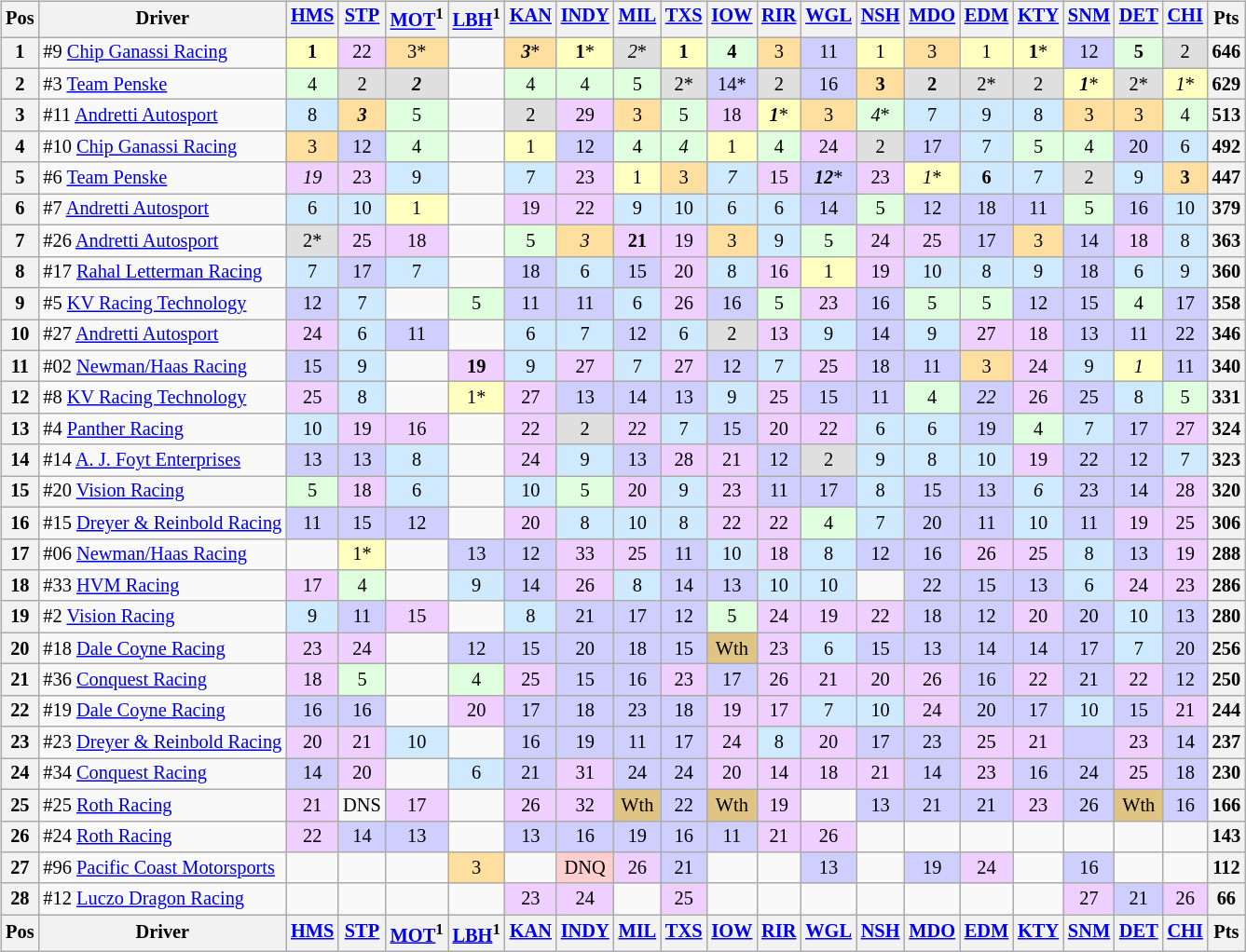<table>
<tr>
<td><br><table class="wikitable" style="font-size: 85%">
<tr valign="top">
<th valign="middle">Pos</th>
<th valign="middle">Driver</th>
<th><a href='#'>HMS</a></th>
<th><a href='#'>STP</a></th>
<th><a href='#'>MOT</a><sup>1</sup></th>
<th><a href='#'>LBH</a><sup>1</sup></th>
<th><a href='#'>KAN</a></th>
<th><a href='#'>INDY</a></th>
<th><a href='#'>MIL</a></th>
<th><a href='#'>TXS</a></th>
<th><a href='#'>IOW</a></th>
<th><a href='#'>RIR</a></th>
<th><a href='#'>WGL</a></th>
<th><a href='#'>NSH</a></th>
<th><a href='#'>MDO</a></th>
<th><a href='#'>EDM</a></th>
<th><a href='#'>KTY</a></th>
<th><a href='#'>SNM</a></th>
<th><a href='#'>DET</a></th>
<th><a href='#'>CHI</a></th>
<th valign="middle">Pts</th>
</tr>
<tr>
<th>1</th>
<td>#9 <a href='#'>Chip Ganassi Racing</a></td>
<td style="background:#ffffbf; text-align:center;"><strong>1</strong></td>
<td style="background:#efcfff; text-align:center;">22</td>
<td style="background:#ffdf9f; text-align:center;">3*</td>
<td></td>
<td style="background:#ffdf9f; text-align:center;"><strong><em>3</em></strong>*</td>
<td style="background:#ffffbf; text-align:center;"><strong>1</strong>*</td>
<td style="background:#dfdfdf; text-align:center;"><em>2</em>*</td>
<td style="background:#ffffbf; text-align:center;"><strong>1</strong></td>
<td style="background:#dfffdf; text-align:center;"><strong>4</strong></td>
<td style="background:#ffdf9f; text-align:center;">3</td>
<td style="background:#cfcfff; text-align:center;">11</td>
<td style="background:#ffffbf; text-align:center;">1</td>
<td style="background:#ffdf9f; text-align:center;">3</td>
<td style="background:#ffffbf; text-align:center;">1</td>
<td style="background:#ffffbf; text-align:center;"><strong>1</strong>*</td>
<td style="background:#cfcfff; text-align:center;">12</td>
<td style="background:#dfffdf; text-align:center;"><strong>5</strong></td>
<td style="background:#dfdfdf; text-align:center;">2</td>
<th>646</th>
</tr>
<tr>
<th>2</th>
<td>#3 <a href='#'>Team Penske</a></td>
<td style="background:#dfffdf; text-align:center;">4</td>
<td style="background:#dfdfdf; text-align:center;">2</td>
<td style="background:#dfdfdf; text-align:center;"><strong><em>2</em></strong></td>
<td></td>
<td style="background:#dfffdf; text-align:center;">4</td>
<td style="background:#dfffdf; text-align:center;">4</td>
<td style="background:#dfffdf; text-align:center;">5</td>
<td style="background:#dfdfdf; text-align:center;">2*</td>
<td style="background:#cfcfff; text-align:center;">14*</td>
<td style="background:#dfdfdf; text-align:center;">2</td>
<td style="background:#cfcfff; text-align:center;">16</td>
<td style="background:#ffdf9f; text-align:center;"><strong>3</strong></td>
<td style="background:#dfdfdf; text-align:center;"><strong>2</strong></td>
<td style="background:#dfdfdf; text-align:center;">2*</td>
<td style="background:#dfdfdf; text-align:center;">2</td>
<td style="background:#ffffbf; text-align:center;"><strong><em>1</em></strong>*</td>
<td style="background:#dfdfdf; text-align:center;">2*</td>
<td style="background:#ffffbf; text-align:center;"><em>1</em>*</td>
<th>629</th>
</tr>
<tr>
<th>3</th>
<td>#11 <a href='#'>Andretti Autosport</a></td>
<td style="background:#cfeaff; text-align:center;">8</td>
<td style="background:#ffdf9f; text-align:center;"><strong><em>3</em></strong></td>
<td style="background:#dfffdf; text-align:center;">5</td>
<td></td>
<td style="background:#dfdfdf; text-align:center;">2</td>
<td style="background:#efcfff; text-align:center;">29</td>
<td style="background:#ffdf9f; text-align:center;">3</td>
<td style="background:#dfffdf; text-align:center;">5</td>
<td style="background:#efcfff; text-align:center;">18</td>
<td style="background:#ffffbf; text-align:center;"><strong><em>1</em></strong>*</td>
<td style="background:#ffdf9f; text-align:center;">3</td>
<td style="background:#dfffdf; text-align:center;"><em>4</em>*</td>
<td style="background:#cfeaff; text-align:center;">7</td>
<td style="background:#cfeaff; text-align:center;">9</td>
<td style="background:#cfeaff; text-align:center;">8</td>
<td style="background:#ffdf9f; text-align:center;">3</td>
<td style="background:#ffdf9f; text-align:center;">3</td>
<td style="background:#dfffdf; text-align:center;">4</td>
<th>513</th>
</tr>
<tr>
<th>4</th>
<td>#10 <a href='#'>Chip Ganassi Racing</a></td>
<td style="background:#ffdf9f; text-align:center;">3</td>
<td style="background:#cfcfff; text-align:center;">12</td>
<td style="background:#dfffdf; text-align:center;">4</td>
<td></td>
<td style="background:#ffffbf; text-align:center;">1</td>
<td style="background:#cfcfff; text-align:center;">12</td>
<td style="background:#dfffdf; text-align:center;">4</td>
<td style="background:#dfffdf; text-align:center;"><em>4</em></td>
<td style="background:#ffffbf; text-align:center;">1</td>
<td style="background:#dfffdf; text-align:center;">4</td>
<td style="background:#efcfff; text-align:center;">24</td>
<td style="background:#dfdfdf; text-align:center;">2</td>
<td style="background:#cfcfff; text-align:center;">17</td>
<td style="background:#cfeaff; text-align:center;">7</td>
<td style="background:#dfffdf; text-align:center;">5</td>
<td style="background:#dfffdf; text-align:center;">4</td>
<td style="background:#cfcfff; text-align:center;">20</td>
<td style="background:#cfeaff; text-align:center;">6</td>
<th>492</th>
</tr>
<tr>
<th>5</th>
<td>#6 <a href='#'>Team Penske</a></td>
<td style="background:#efcfff; text-align:center;"><em>19</em></td>
<td style="background:#efcfff; text-align:center;">23</td>
<td style="background:#cfeaff; text-align:center;">9</td>
<td></td>
<td style="background:#cfeaff; text-align:center;">7</td>
<td style="background:#efcfff; text-align:center;">23</td>
<td style="background:#ffffbf; text-align:center;">1</td>
<td style="background:#ffdf9f; text-align:center;">3</td>
<td style="background:#cfeaff; text-align:center;"><em>7</em></td>
<td style="background:#efcfff; text-align:center;">15</td>
<td style="background:#cfcfff; text-align:center;"><strong><em>12</em></strong>*</td>
<td style="background:#efcfff; text-align:center;">23</td>
<td style="background:#ffffbf; text-align:center;"><em>1</em>*</td>
<td style="background:#cfeaff; text-align:center;"><strong>6</strong></td>
<td style="background:#cfeaff; text-align:center;">7</td>
<td style="background:#dfdfdf; text-align:center;">2</td>
<td style="background:#cfeaff; text-align:center;">9</td>
<td style="background:#ffdf9f; text-align:center;"><strong>3</strong></td>
<th>447</th>
</tr>
<tr>
<th>6</th>
<td>#7 <a href='#'>Andretti Autosport</a></td>
<td style="background:#cfeaff; text-align:center;">6</td>
<td style="background:#cfeaff; text-align:center;">10</td>
<td style="background:#ffffbf; text-align:center;">1</td>
<td></td>
<td style="background:#efcfff; text-align:center;">19</td>
<td style="background:#efcfff; text-align:center;">22</td>
<td style="background:#cfeaff; text-align:center;">9</td>
<td style="background:#cfeaff; text-align:center;">10</td>
<td style="background:#cfeaff; text-align:center;">6</td>
<td style="background:#cfeaff; text-align:center;">6</td>
<td style="background:#cfcfff; text-align:center;">14</td>
<td style="background:#dfffdf; text-align:center;">5</td>
<td style="background:#cfcfff; text-align:center;">12</td>
<td style="background:#cfcfff; text-align:center;">18</td>
<td style="background:#cfcfff; text-align:center;">11</td>
<td style="background:#dfffdf; text-align:center;">5</td>
<td style="background:#cfcfff; text-align:center;">16</td>
<td style="background:#cfeaff; text-align:center;">10</td>
<th>379</th>
</tr>
<tr>
<th>7</th>
<td>#26 <a href='#'>Andretti Autosport</a></td>
<td style="background:#dfdfdf; text-align:center;">2*</td>
<td style="background:#efcfff; text-align:center;">25</td>
<td style="background:#efcfff; text-align:center;">18</td>
<td></td>
<td style="background:#dfffdf; text-align:center;">5</td>
<td style="background:#ffdf9f; text-align:center;"><em>3</em></td>
<td style="background:#efcfff; text-align:center;"><strong>21</strong></td>
<td style="background:#efcfff; text-align:center;">19</td>
<td style="background:#ffdf9f; text-align:center;">3</td>
<td style="background:#cfeaff; text-align:center;">9</td>
<td style="background:#dfffdf; text-align:center;">5</td>
<td style="background:#efcfff; text-align:center;">24</td>
<td style="background:#efcfff; text-align:center;">25</td>
<td style="background:#cfcfff; text-align:center;">17</td>
<td style="background:#ffdf9f; text-align:center;">3</td>
<td style="background:#cfcfff; text-align:center;">14</td>
<td style="background:#efcfff; text-align:center;">18</td>
<td style="background:#cfeaff; text-align:center;">8</td>
<th>363</th>
</tr>
<tr>
<th>8</th>
<td>#17 <a href='#'>Rahal Letterman Racing</a></td>
<td style="background:#cfeaff; text-align:center;">7</td>
<td style="background:#cfcfff; text-align:center;">17</td>
<td style="background:#cfeaff; text-align:center;">7</td>
<td></td>
<td style="background:#cfcfff; text-align:center;">18</td>
<td style="background:#cfeaff; text-align:center;">6</td>
<td style="background:#cfcfff; text-align:center;">15</td>
<td style="background:#efcfff; text-align:center;">20</td>
<td style="background:#cfeaff; text-align:center;">8</td>
<td style="background:#efcfff; text-align:center;">16</td>
<td style="background:#ffffbf; text-align:center;">1</td>
<td style="background:#efcfff; text-align:center;">19</td>
<td style="background:#cfeaff; text-align:center;">10</td>
<td style="background:#cfeaff; text-align:center;">8</td>
<td style="background:#cfeaff; text-align:center;">9</td>
<td style="background:#cfcfff; text-align:center;">18</td>
<td style="background:#cfeaff; text-align:center;">6</td>
<td style="background:#cfeaff; text-align:center;">9</td>
<th>360</th>
</tr>
<tr>
<th>9</th>
<td>#5 <a href='#'>KV Racing Technology</a></td>
<td style="background:#cfcfff; text-align:center;">12</td>
<td style="background:#cfeaff; text-align:center;">7</td>
<td></td>
<td style="background:#dfffdf; text-align:center;">5</td>
<td style="background:#cfcfff; text-align:center;">11</td>
<td style="background:#cfcfff; text-align:center;">11</td>
<td style="background:#cfeaff; text-align:center;">6</td>
<td style="background:#efcfff; text-align:center;">26</td>
<td style="background:#cfcfff; text-align:center;">16</td>
<td style="background:#dfffdf; text-align:center;">5</td>
<td style="background:#efcfff; text-align:center;">23</td>
<td style="background:#cfcfff; text-align:center;">16</td>
<td style="background:#dfffdf; text-align:center;">5</td>
<td style="background:#dfffdf; text-align:center;">5</td>
<td style="background:#cfcfff; text-align:center;">12</td>
<td style="background:#cfcfff; text-align:center;">15</td>
<td style="background:#dfffdf; text-align:center;">4</td>
<td style="background:#cfcfff; text-align:center;">17</td>
<th>358</th>
</tr>
<tr>
<th>10</th>
<td>#27 <a href='#'>Andretti Autosport</a></td>
<td style="background:#efcfff; text-align:center;">24</td>
<td style="background:#cfeaff; text-align:center;">6</td>
<td style="background:#cfcfff; text-align:center;">11</td>
<td></td>
<td style="background:#cfeaff; text-align:center;">6</td>
<td style="background:#cfeaff; text-align:center;">7</td>
<td style="background:#cfcfff; text-align:center;">12</td>
<td style="background:#cfeaff; text-align:center;">6</td>
<td style="background:#dfdfdf; text-align:center;">2</td>
<td style="background:#efcfff; text-align:center;">13</td>
<td style="background:#cfeaff; text-align:center;">9</td>
<td style="background:#cfcfff; text-align:center;">14</td>
<td style="background:#cfeaff; text-align:center;">9</td>
<td style="background:#efcfff; text-align:center;">27</td>
<td style="background:#efcfff; text-align:center;">18</td>
<td style="background:#cfcfff; text-align:center;">13</td>
<td style="background:#cfcfff; text-align:center;">11</td>
<td style="background:#cfcfff; text-align:center;">22</td>
<th>346</th>
</tr>
<tr>
<th>11</th>
<td>#02 <a href='#'>Newman/Haas Racing</a></td>
<td style="background:#cfcfff; text-align:center;">15</td>
<td style="background:#cfeaff; text-align:center;">9</td>
<td></td>
<td style="background:#efcfff; text-align:center;"><strong>19</strong></td>
<td style="background:#cfeaff; text-align:center;">9</td>
<td style="background:#efcfff; text-align:center;">27</td>
<td style="background:#cfeaff; text-align:center;">7</td>
<td style="background:#efcfff; text-align:center;">27</td>
<td style="background:#cfcfff; text-align:center;">12</td>
<td style="background:#cfeaff; text-align:center;">7</td>
<td style="background:#efcfff; text-align:center;">25</td>
<td style="background:#cfcfff; text-align:center;">18</td>
<td style="background:#cfcfff; text-align:center;">11</td>
<td style="background:#ffdf9f; text-align:center;">3</td>
<td style="background:#efcfff; text-align:center;">24</td>
<td style="background:#cfeaff; text-align:center;">9</td>
<td style="background:#ffffbf; text-align:center;"><em>1</em></td>
<td style="background:#cfcfff; text-align:center;">11</td>
<th>340</th>
</tr>
<tr>
<th>12</th>
<td>#8 <a href='#'>KV Racing Technology</a></td>
<td style="background:#efcfff; text-align:center;">25</td>
<td style="background:#cfeaff; text-align:center;">8</td>
<td></td>
<td style="background:#ffffbf; text-align:center;">1*</td>
<td style="background:#efcfff; text-align:center;">27</td>
<td style="background:#cfcfff; text-align:center;">13</td>
<td style="background:#cfcfff; text-align:center;">14</td>
<td style="background:#cfcfff; text-align:center;">13</td>
<td style="background:#cfeaff; text-align:center;">9</td>
<td style="background:#efcfff; text-align:center;">25</td>
<td style="background:#cfcfff; text-align:center;">15</td>
<td style="background:#cfcfff; text-align:center;">11</td>
<td style="background:#dfffdf; text-align:center;">4</td>
<td style="background:#cfcfff; text-align:center;"><em>22</em></td>
<td style="background:#efcfff; text-align:center;">26</td>
<td style="background:#cfcfff; text-align:center;">25</td>
<td style="background:#cfeaff; text-align:center;">8</td>
<td style="background:#dfffdf; text-align:center;">5</td>
<th>331</th>
</tr>
<tr>
<th>13</th>
<td>#4 <a href='#'>Panther Racing</a></td>
<td style="background:#cfeaff; text-align:center;">10</td>
<td style="background:#efcfff; text-align:center;">19</td>
<td style="background:#efcfff; text-align:center;">16</td>
<td></td>
<td style="background:#efcfff; text-align:center;">22</td>
<td style="background:#dfdfdf; text-align:center;">2</td>
<td style="background:#efcfff; text-align:center;">22</td>
<td style="background:#cfeaff; text-align:center;">7</td>
<td style="background:#cfcfff; text-align:center;">15</td>
<td style="background:#efcfff; text-align:center;">20</td>
<td style="background:#efcfff; text-align:center;">22</td>
<td style="background:#cfeaff; text-align:center;">6</td>
<td style="background:#cfeaff; text-align:center;">6</td>
<td style="background:#cfcfff; text-align:center;">19</td>
<td style="background:#dfffdf; text-align:center;">4</td>
<td style="background:#cfeaff; text-align:center;">7</td>
<td style="background:#cfcfff; text-align:center;">17</td>
<td style="background:#efcfff; text-align:center;">27</td>
<th>324</th>
</tr>
<tr>
<th>14</th>
<td>#14 <a href='#'>A. J. Foyt Enterprises</a></td>
<td style="background:#cfcfff; text-align:center;">13</td>
<td style="background:#cfcfff; text-align:center;">13</td>
<td style="background:#cfeaff; text-align:center;">8</td>
<td></td>
<td style="background:#efcfff; text-align:center;">24</td>
<td style="background:#cfeaff; text-align:center;">9</td>
<td style="background:#cfcfff; text-align:center;">13</td>
<td style="background:#efcfff; text-align:center;">28</td>
<td style="background:#efcfff; text-align:center;">21</td>
<td style="background:#cfcfff; text-align:center;">12</td>
<td style="background:#dfdfdf; text-align:center;">2</td>
<td style="background:#cfeaff; text-align:center;">9</td>
<td style="background:#cfeaff; text-align:center;">8</td>
<td style="background:#cfeaff; text-align:center;">10</td>
<td style="background:#efcfff; text-align:center;">19</td>
<td style="background:#cfcfff; text-align:center;">22</td>
<td style="background:#cfcfff; text-align:center;">12</td>
<td style="background:#cfeaff; text-align:center;">7</td>
<th>323</th>
</tr>
<tr>
<th>15</th>
<td>#20 <a href='#'>Vision Racing</a></td>
<td style="background:#dfffdf; text-align:center;">5</td>
<td style="background:#efcfff; text-align:center;">18</td>
<td style="background:#cfeaff; text-align:center;">6</td>
<td></td>
<td style="background:#cfeaff; text-align:center;">10</td>
<td style="background:#dfffdf; text-align:center;">5</td>
<td style="background:#efcfff; text-align:center;">20</td>
<td style="background:#cfeaff; text-align:center;">9</td>
<td style="background:#efcfff; text-align:center;">23</td>
<td style="background:#cfcfff; text-align:center;">11</td>
<td style="background:#cfcfff; text-align:center;">17</td>
<td style="background:#cfeaff; text-align:center;">8</td>
<td style="background:#cfcfff; text-align:center;">15</td>
<td style="background:#cfcfff; text-align:center;">13</td>
<td style="background:#cfeaff; text-align:center;"><em>6</em></td>
<td style="background:#cfcfff; text-align:center;">23</td>
<td style="background:#cfcfff; text-align:center;">14</td>
<td style="background:#efcfff; text-align:center;">28</td>
<th>320</th>
</tr>
<tr>
<th>16</th>
<td>#15 <a href='#'>Dreyer & Reinbold Racing</a></td>
<td style="background:#cfcfff; text-align:center;">11</td>
<td style="background:#cfcfff; text-align:center;">15</td>
<td style="background:#cfcfff; text-align:center;">12</td>
<td></td>
<td style="background:#efcfff; text-align:center;">20</td>
<td style="background:#cfeaff; text-align:center;">8</td>
<td style="background:#cfeaff; text-align:center;">10</td>
<td style="background:#cfeaff; text-align:center;">8</td>
<td style="background:#efcfff; text-align:center;">22</td>
<td style="background:#efcfff; text-align:center;">22</td>
<td style="background:#dfffdf; text-align:center;">4</td>
<td style="background:#cfeaff; text-align:center;">7</td>
<td style="background:#cfcfff; text-align:center;">20</td>
<td style="background:#cfcfff; text-align:center;">11</td>
<td style="background:#cfeaff; text-align:center;">10</td>
<td style="background:#cfcfff; text-align:center;">11</td>
<td style="background:#efcfff; text-align:center;">19</td>
<td style="background:#efcfff; text-align:center;">25</td>
<th>306</th>
</tr>
<tr>
<th>17</th>
<td>#06 <a href='#'>Newman/Haas Racing</a></td>
<td></td>
<td style="background:#ffffbf; text-align:center;">1*</td>
<td></td>
<td style="background:#cfcfff; text-align:center;">13</td>
<td style="background:#cfcfff; text-align:center;">12</td>
<td style="background:#efcfff; text-align:center;">33</td>
<td style="background:#efcfff; text-align:center;">25</td>
<td style="background:#cfcfff; text-align:center;">11</td>
<td style="background:#cfeaff; text-align:center;">10</td>
<td style="background:#efcfff; text-align:center;">18</td>
<td style="background:#cfeaff; text-align:center;">8</td>
<td style="background:#cfcfff; text-align:center;">12</td>
<td style="background:#cfcfff; text-align:center;">16</td>
<td style="background:#efcfff; text-align:center;">26</td>
<td style="background:#efcfff; text-align:center;">25</td>
<td style="background:#cfeaff; text-align:center;">8</td>
<td style="background:#cfcfff; text-align:center;">13</td>
<td style="background:#efcfff; text-align:center;">19</td>
<th>288</th>
</tr>
<tr>
<th>18</th>
<td>#33 <a href='#'>HVM Racing</a></td>
<td style="background:#efcfff; text-align:center;">17</td>
<td style="background:#dfffdf; text-align:center;">4</td>
<td></td>
<td style="background:#cfeaff; text-align:center;">9</td>
<td style="background:#cfcfff; text-align:center;">14</td>
<td style="background:#efcfff; text-align:center;">26</td>
<td style="background:#cfeaff; text-align:center;">8</td>
<td style="background:#cfcfff; text-align:center;">14</td>
<td style="background:#cfcfff; text-align:center;">13</td>
<td style="background:#cfeaff; text-align:center;">10</td>
<td style="background:#cfeaff; text-align:center;">10</td>
<td></td>
<td style="background:#cfcfff; text-align:center;">22</td>
<td style="background:#cfcfff; text-align:center;">15</td>
<td style="background:#cfcfff; text-align:center;">13</td>
<td style="background:#cfeaff; text-align:center;">6</td>
<td style="background:#efcfff; text-align:center;">24</td>
<td style="background:#efcfff; text-align:center;">23</td>
<th>286</th>
</tr>
<tr>
<th>19</th>
<td>#2 <a href='#'>Vision Racing</a></td>
<td style="background:#cfeaff; text-align:center;">9</td>
<td style="background:#cfcfff; text-align:center;">11</td>
<td style="background:#efcfff; text-align:center;">15</td>
<td></td>
<td style="background:#cfeaff; text-align:center;">8</td>
<td style="background:#cfcfff; text-align:center;">21</td>
<td style="background:#cfcfff; text-align:center;">17</td>
<td style="background:#cfcfff; text-align:center;">12</td>
<td style="background:#dfffdf; text-align:center;">5</td>
<td style="background:#efcfff; text-align:center;">24</td>
<td style="background:#efcfff; text-align:center;">19</td>
<td style="background:#efcfff; text-align:center;">22</td>
<td style="background:#cfcfff; text-align:center;">18</td>
<td style="background:#cfcfff; text-align:center;">12</td>
<td style="background:#efcfff; text-align:center;">20</td>
<td style="background:#cfcfff; text-align:center;">20</td>
<td style="background:#cfeaff; text-align:center;">10</td>
<td style="background:#cfcfff; text-align:center;">13</td>
<th>280</th>
</tr>
<tr>
<th>20</th>
<td>#18 <a href='#'>Dale Coyne Racing</a></td>
<td style="background:#efcfff; text-align:center;">23</td>
<td style="background:#efcfff; text-align:center;">24</td>
<td></td>
<td style="background:#cfcfff; text-align:center;">12</td>
<td style="background:#cfcfff; text-align:center;">15</td>
<td style="background:#cfcfff; text-align:center;">20</td>
<td style="background:#cfcfff; text-align:center;">18</td>
<td style="background:#cfcfff; text-align:center;">15</td>
<td style="background:#DFC484;" align="center">Wth</td>
<td style="background:#efcfff; text-align:center;">23</td>
<td style="background:#cfeaff; text-align:center;">6</td>
<td style="background:#cfcfff; text-align:center;">15</td>
<td style="background:#cfcfff; text-align:center;">13</td>
<td style="background:#cfcfff; text-align:center;">14</td>
<td style="background:#cfcfff; text-align:center;">14</td>
<td style="background:#cfcfff; text-align:center;">17</td>
<td style="background:#cfeaff; text-align:center;">7</td>
<td style="background:#cfcfff; text-align:center;">20</td>
<th>256</th>
</tr>
<tr>
<th>21</th>
<td>#36 <a href='#'>Conquest Racing</a></td>
<td style="background:#efcfff; text-align:center;">18</td>
<td style="background:#dfffdf; text-align:center;">5</td>
<td></td>
<td style="background:#dfffdf; text-align:center;">4</td>
<td style="background:#efcfff; text-align:center;">25</td>
<td style="background:#cfcfff; text-align:center;">15</td>
<td style="background:#cfcfff; text-align:center;">16</td>
<td style="background:#efcfff; text-align:center;">23</td>
<td style="background:#cfcfff; text-align:center;">17</td>
<td style="background:#efcfff; text-align:center;">26</td>
<td style="background:#efcfff; text-align:center;">21</td>
<td style="background:#efcfff; text-align:center;">20</td>
<td style="background:#efcfff; text-align:center;">26</td>
<td style="background:#cfcfff; text-align:center;">16</td>
<td style="background:#efcfff; text-align:center;">22</td>
<td style="background:#cfcfff; text-align:center;">21</td>
<td style="background:#efcfff; text-align:center;">22</td>
<td style="background:#cfcfff; text-align:center;">12</td>
<th>250</th>
</tr>
<tr>
<th>22</th>
<td>#19 <a href='#'>Dale Coyne Racing</a></td>
<td style="background:#cfcfff; text-align:center;">16</td>
<td style="background:#cfcfff; text-align:center;">16</td>
<td></td>
<td style="background:#efcfff; text-align:center;">20</td>
<td style="background:#cfcfff; text-align:center;">17</td>
<td style="background:#cfcfff; text-align:center;">18</td>
<td style="background:#cfcfff; text-align:center;">23</td>
<td style="background:#cfcfff; text-align:center;">18</td>
<td style="background:#efcfff; text-align:center;">19</td>
<td style="background:#efcfff; text-align:center;">17</td>
<td style="background:#cfeaff; text-align:center;">7</td>
<td style="background:#cfeaff; text-align:center;">10</td>
<td style="background:#efcfff; text-align:center;">24</td>
<td style="background:#cfcfff; text-align:center;">20</td>
<td style="background:#cfcfff; text-align:center;">17</td>
<td style="background:#cfeaff; text-align:center;">10</td>
<td style="background:#cfcfff; text-align:center;">15</td>
<td style="background:#efcfff; text-align:center;">21</td>
<th>244</th>
</tr>
<tr>
<th>23</th>
<td>#23 <a href='#'>Dreyer & Reinbold Racing</a></td>
<td style="background:#efcfff; text-align:center;">20</td>
<td style="background:#efcfff; text-align:center;">21</td>
<td style="background:#cfeaff; text-align:center;">10</td>
<td></td>
<td style="background:#cfcfff; text-align:center;">16</td>
<td style="background:#cfcfff; text-align:center;">19</td>
<td style="background:#cfcfff; text-align:center;">11</td>
<td style="background:#cfcfff; text-align:center;">17</td>
<td style="background:#efcfff; text-align:center;">24</td>
<td style="background:#cfeaff; text-align:center;">8</td>
<td style="background:#efcfff; text-align:center;">20</td>
<td style="background:#cfcfff; text-align:center;">17</td>
<td style="background:#cfcfff; text-align:center;">23</td>
<td style="background:#efcfff; text-align:center;">25</td>
<td style="background:#efcfff; text-align:center;">21</td>
<td style="background:#cfcfff; text-align:center;"></td>
<td style="background:#efcfff; text-align:center;">23</td>
<td style="background:#cfcfff; text-align:center;">14</td>
<th>237</th>
</tr>
<tr>
<th>24</th>
<td>#34 <a href='#'>Conquest Racing</a></td>
<td style="background:#cfcfff; text-align:center;">14</td>
<td style="background:#efcfff; text-align:center;">20</td>
<td></td>
<td style="background:#cfeaff; text-align:center;">6</td>
<td style="background:#cfcfff; text-align:center;">21</td>
<td style="background:#efcfff; text-align:center;">31</td>
<td style="background:#cfcfff; text-align:center;">24</td>
<td style="background:#cfcfff; text-align:center;">24</td>
<td style="background:#efcfff; text-align:center;">20</td>
<td style="background:#efcfff; text-align:center;">14</td>
<td style="background:#efcfff; text-align:center;">18</td>
<td style="background:#efcfff; text-align:center;">21</td>
<td style="background:#cfcfff; text-align:center;">14</td>
<td style="background:#efcfff; text-align:center;">23</td>
<td style="background:#cfcfff; text-align:center;">16</td>
<td style="background:#cfcfff; text-align:center;">24</td>
<td style="background:#efcfff; text-align:center;">25</td>
<td style="background:#cfcfff; text-align:center;">18</td>
<th>230</th>
</tr>
<tr>
<th>25</th>
<td>#25 <a href='#'>Roth Racing</a></td>
<td style="background:#efcfff; text-align:center;">21</td>
<td>DNS</td>
<td style="background:#efcfff; text-align:center;">17</td>
<td></td>
<td style="background:#efcfff; text-align:center;">26</td>
<td style="background:#efcfff; text-align:center;">32</td>
<td style="background:#DFC484;" align="center">Wth</td>
<td style="background:#cfcfff; text-align:center;">22</td>
<td style="background:#DFC484;" align="center">Wth</td>
<td style="background:#efcfff; text-align:center;">19</td>
<td></td>
<td style="background:#cfcfff; text-align:center;">13</td>
<td style="background:#cfcfff; text-align:center;">21</td>
<td style="background:#cfcfff; text-align:center;">21</td>
<td style="background:#efcfff; text-align:center;">23</td>
<td style="background:#cfcfff; text-align:center;">26</td>
<td style="background:#DFC484;" align="center">Wth</td>
<td style="background:#cfcfff; text-align:center;">16</td>
<th>166</th>
</tr>
<tr>
<th>26</th>
<td>#24 <a href='#'>Roth Racing</a></td>
<td style="background:#efcfff; text-align:center;">22</td>
<td style="background:#cfcfff; text-align:center;">14</td>
<td style="background:#cfcfff; text-align:center;">13</td>
<td></td>
<td style="background:#cfcfff; text-align:center;">13</td>
<td style="background:#cfcfff; text-align:center;">16</td>
<td style="background:#cfcfff; text-align:center;">19</td>
<td style="background:#cfcfff; text-align:center;">16</td>
<td style="background:#cfcfff; text-align:center;">11</td>
<td style="background:#efcfff; text-align:center;">21</td>
<td style="background:#efcfff; text-align:center;">26</td>
<td></td>
<td></td>
<td></td>
<td></td>
<td></td>
<td></td>
<td></td>
<th>143</th>
</tr>
<tr>
<th>27</th>
<td>#96 <a href='#'>Pacific Coast Motorsports</a></td>
<td></td>
<td></td>
<td></td>
<td style="background:#ffdf9f; text-align:center;">3</td>
<td></td>
<td style="background:#ffcfcf; text-align:center;">DNQ</td>
<td style="background:#efcfff; text-align:center;">26</td>
<td style="background:#cfcfff; text-align:center;">21</td>
<td></td>
<td></td>
<td style="background:#cfcfff; text-align:center;">13</td>
<td></td>
<td style="background:#cfcfff; text-align:center;">19</td>
<td style="background:#efcfff; text-align:center;">24</td>
<td></td>
<td style="background:#cfcfff; text-align:center;">16</td>
<td></td>
<td></td>
<th>112</th>
</tr>
<tr>
<th>28</th>
<td>#12 <a href='#'>Luczo Dragon Racing</a></td>
<td></td>
<td></td>
<td></td>
<td></td>
<td style="background:#efcfff; text-align:center;">23</td>
<td style="background:#efcfff; text-align:center;">24</td>
<td></td>
<td style="background:#efcfff; text-align:center;">25</td>
<td></td>
<td></td>
<td></td>
<td></td>
<td></td>
<td></td>
<td></td>
<td style="background:#efcfff; text-align:center;">27</td>
<td style="background:#cfcfff; text-align:center;">21</td>
<td style="background:#efcfff; text-align:center;">26</td>
<th>66</th>
</tr>
<tr valign="top">
<th valign="middle">Pos</th>
<th valign="middle">Driver</th>
<th><a href='#'>HMS</a></th>
<th><a href='#'>STP</a></th>
<th><a href='#'>MOT</a><sup>1</sup></th>
<th><a href='#'>LBH</a><sup>1</sup></th>
<th><a href='#'>KAN</a></th>
<th><a href='#'>INDY</a></th>
<th><a href='#'>MIL</a></th>
<th><a href='#'>TXS</a></th>
<th><a href='#'>IOW</a></th>
<th><a href='#'>RIR</a></th>
<th><a href='#'>WGL</a></th>
<th><a href='#'>NSH</a></th>
<th><a href='#'>MDO</a></th>
<th><a href='#'>EDM</a></th>
<th><a href='#'>KTY</a></th>
<th><a href='#'>SNM</a></th>
<th><a href='#'>DET</a></th>
<th><a href='#'>CHI</a></th>
<th valign="middle">Pts</th>
</tr>
</table>
</td>
</tr>
</table>
